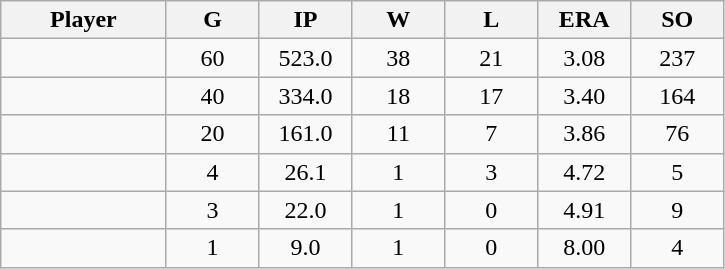<table class="wikitable sortable">
<tr>
<th bgcolor="#DDDDFF" width="16%">Player</th>
<th bgcolor="#DDDDFF" width="9%">G</th>
<th bgcolor="#DDDDFF" width="9%">IP</th>
<th bgcolor="#DDDDFF" width="9%">W</th>
<th bgcolor="#DDDDFF" width="9%">L</th>
<th bgcolor="#DDDDFF" width="9%">ERA</th>
<th bgcolor="#DDDDFF" width="9%">SO</th>
</tr>
<tr align="center">
<td></td>
<td>60</td>
<td>523.0</td>
<td>38</td>
<td>21</td>
<td>3.08</td>
<td>237</td>
</tr>
<tr align="center">
<td></td>
<td>40</td>
<td>334.0</td>
<td>18</td>
<td>17</td>
<td>3.40</td>
<td>164</td>
</tr>
<tr align="center">
<td></td>
<td>20</td>
<td>161.0</td>
<td>11</td>
<td>7</td>
<td>3.86</td>
<td>76</td>
</tr>
<tr align="center">
<td></td>
<td>4</td>
<td>26.1</td>
<td>1</td>
<td>3</td>
<td>4.72</td>
<td>5</td>
</tr>
<tr align="center">
<td></td>
<td>3</td>
<td>22.0</td>
<td>1</td>
<td>0</td>
<td>4.91</td>
<td>9</td>
</tr>
<tr align="center">
<td></td>
<td>1</td>
<td>9.0</td>
<td>1</td>
<td>0</td>
<td>8.00</td>
<td>4</td>
</tr>
</table>
